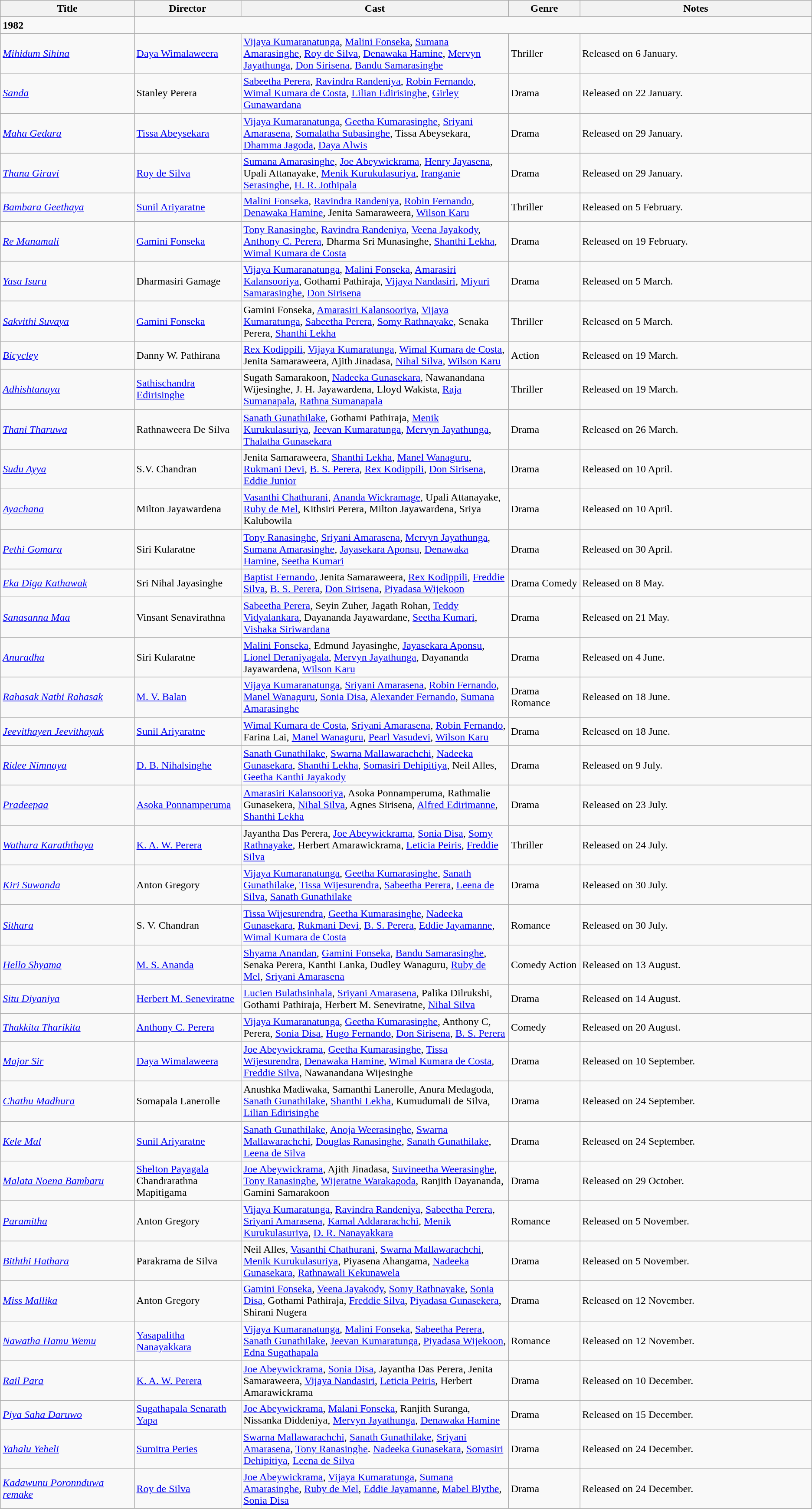<table class="wikitable">
<tr>
<th width=15%>Title</th>
<th width=12%>Director</th>
<th width=30%>Cast</th>
<th width=8%>Genre</th>
<th width=26%>Notes</th>
</tr>
<tr>
<td><strong>1982</strong></td>
</tr>
<tr>
<td><em><a href='#'>Mihidum Sihina</a></em></td>
<td><a href='#'>Daya Wimalaweera</a></td>
<td><a href='#'>Vijaya Kumaranatunga</a>, <a href='#'>Malini Fonseka</a>, <a href='#'>Sumana Amarasinghe</a>, <a href='#'>Roy de Silva</a>, <a href='#'>Denawaka Hamine</a>, <a href='#'>Mervyn Jayathunga</a>, <a href='#'>Don Sirisena</a>, <a href='#'>Bandu Samarasinghe</a></td>
<td>Thriller</td>
<td>Released on 6 January.</td>
</tr>
<tr>
<td><em><a href='#'>Sanda</a></em></td>
<td>Stanley Perera</td>
<td><a href='#'>Sabeetha Perera</a>, <a href='#'>Ravindra Randeniya</a>, <a href='#'>Robin Fernando</a>, <a href='#'>Wimal Kumara de Costa</a>, <a href='#'>Lilian Edirisinghe</a>, <a href='#'>Girley Gunawardana</a></td>
<td>Drama</td>
<td>Released on 22 January.</td>
</tr>
<tr>
<td><em><a href='#'>Maha Gedara</a></em></td>
<td><a href='#'>Tissa Abeysekara</a></td>
<td><a href='#'>Vijaya Kumaranatunga</a>, <a href='#'>Geetha Kumarasinghe</a>, <a href='#'>Sriyani Amarasena</a>, <a href='#'>Somalatha Subasinghe</a>, Tissa Abeysekara, <a href='#'>Dhamma Jagoda</a>, <a href='#'>Daya Alwis</a></td>
<td>Drama</td>
<td>Released on 29 January.</td>
</tr>
<tr>
<td><em><a href='#'>Thana Giravi</a></em></td>
<td><a href='#'>Roy de Silva</a></td>
<td><a href='#'>Sumana Amarasinghe</a>, <a href='#'>Joe Abeywickrama</a>, <a href='#'>Henry Jayasena</a>, Upali Attanayake, <a href='#'>Menik Kurukulasuriya</a>, <a href='#'>Iranganie Serasinghe</a>, <a href='#'>H. R. Jothipala</a></td>
<td>Drama</td>
<td>Released on 29 January.</td>
</tr>
<tr>
<td><em><a href='#'>Bambara Geethaya</a></em></td>
<td><a href='#'>Sunil Ariyaratne</a></td>
<td><a href='#'>Malini Fonseka</a>, <a href='#'>Ravindra Randeniya</a>, <a href='#'>Robin Fernando</a>, <a href='#'>Denawaka Hamine</a>, Jenita Samaraweera, <a href='#'>Wilson Karu</a></td>
<td>Thriller</td>
<td>Released on 5 February.</td>
</tr>
<tr>
<td><em><a href='#'>Re Manamali</a></em></td>
<td><a href='#'>Gamini Fonseka</a></td>
<td><a href='#'>Tony Ranasinghe</a>, <a href='#'>Ravindra Randeniya</a>, <a href='#'>Veena Jayakody</a>, <a href='#'>Anthony C. Perera</a>, Dharma Sri Munasinghe, <a href='#'>Shanthi Lekha</a>, <a href='#'>Wimal Kumara de Costa</a></td>
<td>Drama</td>
<td>Released on 19 February.</td>
</tr>
<tr>
<td><em><a href='#'>Yasa Isuru</a></em></td>
<td>Dharmasiri Gamage</td>
<td><a href='#'>Vijaya Kumaranatunga</a>, <a href='#'>Malini Fonseka</a>, <a href='#'>Amarasiri Kalansooriya</a>, Gothami Pathiraja, <a href='#'>Vijaya Nandasiri</a>, <a href='#'>Miyuri Samarasinghe</a>, <a href='#'>Don Sirisena</a></td>
<td>Drama</td>
<td>Released on 5 March.</td>
</tr>
<tr>
<td><em><a href='#'>Sakvithi Suvaya</a></em></td>
<td><a href='#'>Gamini Fonseka</a></td>
<td>Gamini Fonseka, <a href='#'>Amarasiri Kalansooriya</a>, <a href='#'>Vijaya Kumaratunga</a>, <a href='#'>Sabeetha Perera</a>, <a href='#'>Somy Rathnayake</a>, Senaka Perera, <a href='#'>Shanthi Lekha</a></td>
<td>Thriller</td>
<td>Released on 5 March.</td>
</tr>
<tr>
<td><em><a href='#'>Bicycley</a></em></td>
<td>Danny W. Pathirana</td>
<td><a href='#'>Rex Kodippili</a>, <a href='#'>Vijaya Kumaratunga</a>, <a href='#'>Wimal Kumara de Costa</a>, Jenita Samaraweera, Ajith Jinadasa, <a href='#'>Nihal Silva</a>, <a href='#'>Wilson Karu</a></td>
<td>Action</td>
<td>Released on 19 March.</td>
</tr>
<tr>
<td><em><a href='#'>Adhishtanaya</a></em></td>
<td><a href='#'>Sathischandra Edirisinghe</a></td>
<td>Sugath Samarakoon, <a href='#'>Nadeeka Gunasekara</a>, Nawanandana Wijesinghe, J. H. Jayawardena, Lloyd Wakista, <a href='#'>Raja Sumanapala</a>, <a href='#'>Rathna Sumanapala</a></td>
<td>Thriller</td>
<td>Released on 19 March.</td>
</tr>
<tr>
<td><em><a href='#'>Thani Tharuwa</a></em></td>
<td>Rathnaweera De Silva</td>
<td><a href='#'>Sanath Gunathilake</a>, Gothami Pathiraja, <a href='#'>Menik Kurukulasuriya</a>, <a href='#'>Jeevan Kumaratunga</a>, <a href='#'>Mervyn Jayathunga</a>,<br><a href='#'>Thalatha Gunasekara</a></td>
<td>Drama</td>
<td>Released on 26 March.</td>
</tr>
<tr>
<td><em><a href='#'>Sudu Ayya</a></em></td>
<td>S.V. Chandran</td>
<td>Jenita Samaraweera, <a href='#'>Shanthi Lekha</a>, <a href='#'>Manel Wanaguru</a>, <a href='#'>Rukmani Devi</a>, <a href='#'>B. S. Perera</a>, <a href='#'>Rex Kodippili</a>, <a href='#'>Don Sirisena</a>, <a href='#'>Eddie Junior</a></td>
<td>Drama</td>
<td>Released on 10 April.</td>
</tr>
<tr>
<td><em><a href='#'>Ayachana</a></em></td>
<td>Milton Jayawardena</td>
<td><a href='#'>Vasanthi Chathurani</a>, <a href='#'>Ananda Wickramage</a>, Upali Attanayake, <a href='#'>Ruby de Mel</a>, Kithsiri Perera, Milton Jayawardena, Sriya Kalubowila</td>
<td>Drama</td>
<td>Released on 10 April.</td>
</tr>
<tr>
<td><em><a href='#'>Pethi Gomara</a></em></td>
<td>Siri Kularatne</td>
<td><a href='#'>Tony Ranasinghe</a>, <a href='#'>Sriyani Amarasena</a>, <a href='#'>Mervyn Jayathunga</a>, <a href='#'>Sumana Amarasinghe</a>, <a href='#'>Jayasekara Aponsu</a>, <a href='#'>Denawaka Hamine</a>, <a href='#'>Seetha Kumari</a></td>
<td>Drama</td>
<td>Released on 30 April.</td>
</tr>
<tr>
<td><em><a href='#'>Eka Diga Kathawak</a></em></td>
<td>Sri Nihal Jayasinghe</td>
<td><a href='#'>Baptist Fernando</a>, Jenita Samaraweera, <a href='#'>Rex Kodippili</a>, <a href='#'>Freddie Silva</a>, <a href='#'>B. S. Perera</a>, <a href='#'>Don Sirisena</a>, <a href='#'>Piyadasa Wijekoon</a></td>
<td>Drama Comedy</td>
<td>Released on 8 May.</td>
</tr>
<tr>
<td><em><a href='#'>Sanasanna Maa</a></em></td>
<td>Vinsant Senavirathna</td>
<td><a href='#'>Sabeetha Perera</a>, Seyin Zuher, Jagath Rohan, <a href='#'>Teddy Vidyalankara</a>, Dayananda Jayawardane, <a href='#'>Seetha Kumari</a>, <a href='#'>Vishaka Siriwardana</a></td>
<td>Drama</td>
<td>Released on 21 May.</td>
</tr>
<tr>
<td><em><a href='#'>Anuradha</a></em></td>
<td>Siri Kularatne</td>
<td><a href='#'>Malini Fonseka</a>, Edmund Jayasinghe, <a href='#'>Jayasekara Aponsu</a>, <a href='#'>Lionel Deraniyagala</a>, <a href='#'>Mervyn Jayathunga</a>, Dayananda Jayawardena, <a href='#'>Wilson Karu</a></td>
<td>Drama</td>
<td>Released on 4 June.</td>
</tr>
<tr>
<td><em><a href='#'>Rahasak Nathi Rahasak</a></em></td>
<td><a href='#'>M. V. Balan</a></td>
<td><a href='#'>Vijaya Kumaranatunga</a>, <a href='#'>Sriyani Amarasena</a>, <a href='#'>Robin Fernando</a>, <a href='#'>Manel Wanaguru</a>, <a href='#'>Sonia Disa</a>, <a href='#'>Alexander Fernando</a>, <a href='#'>Sumana Amarasinghe</a></td>
<td>Drama Romance</td>
<td>Released on 18 June.</td>
</tr>
<tr>
<td><em><a href='#'>Jeevithayen Jeevithayak</a></em></td>
<td><a href='#'>Sunil Ariyaratne</a></td>
<td><a href='#'>Wimal Kumara de Costa</a>, <a href='#'>Sriyani Amarasena</a>, <a href='#'>Robin Fernando</a>, Farina Lai, <a href='#'>Manel Wanaguru</a>, <a href='#'>Pearl Vasudevi</a>, <a href='#'>Wilson Karu</a></td>
<td>Drama</td>
<td>Released on 18 June.</td>
</tr>
<tr>
<td><em><a href='#'>Ridee Nimnaya</a></em></td>
<td><a href='#'>D. B. Nihalsinghe</a></td>
<td><a href='#'>Sanath Gunathilake</a>, <a href='#'>Swarna Mallawarachchi</a>, <a href='#'>Nadeeka Gunasekara</a>, <a href='#'>Shanthi Lekha</a>, <a href='#'>Somasiri Dehipitiya</a>, Neil Alles, <a href='#'>Geetha Kanthi Jayakody</a></td>
<td>Drama</td>
<td>Released on 9 July.</td>
</tr>
<tr>
<td><em><a href='#'>Pradeepaa</a></em></td>
<td><a href='#'>Asoka Ponnamperuma</a></td>
<td><a href='#'>Amarasiri Kalansooriya</a>, Asoka Ponnamperuma, Rathmalie Gunasekera, <a href='#'>Nihal Silva</a>, Agnes Sirisena, <a href='#'>Alfred Edirimanne</a>, <a href='#'>Shanthi Lekha</a></td>
<td>Drama</td>
<td>Released on 23 July.</td>
</tr>
<tr>
<td><em><a href='#'>Wathura Karaththaya</a></em></td>
<td><a href='#'>K. A. W. Perera</a></td>
<td>Jayantha Das Perera, <a href='#'>Joe Abeywickrama</a>, <a href='#'>Sonia Disa</a>, <a href='#'>Somy Rathnayake</a>, Herbert Amarawickrama, <a href='#'>Leticia Peiris</a>, <a href='#'>Freddie Silva</a></td>
<td>Thriller</td>
<td>Released on 24 July.</td>
</tr>
<tr>
<td><em><a href='#'>Kiri Suwanda</a></em></td>
<td>Anton Gregory</td>
<td><a href='#'>Vijaya Kumaranatunga</a>, <a href='#'>Geetha Kumarasinghe</a>, <a href='#'>Sanath Gunathilake</a>, <a href='#'>Tissa Wijesurendra</a>, <a href='#'>Sabeetha Perera</a>, <a href='#'>Leena de Silva</a>, <a href='#'>Sanath Gunathilake</a></td>
<td>Drama</td>
<td>Released on 30 July.</td>
</tr>
<tr>
<td><em><a href='#'>Sithara</a></em></td>
<td>S. V. Chandran</td>
<td><a href='#'>Tissa Wijesurendra</a>, <a href='#'>Geetha Kumarasinghe</a>, <a href='#'>Nadeeka Gunasekara</a>, <a href='#'>Rukmani Devi</a>, <a href='#'>B. S. Perera</a>, <a href='#'>Eddie Jayamanne</a>, <a href='#'>Wimal Kumara de Costa</a></td>
<td>Romance</td>
<td>Released on 30 July.</td>
</tr>
<tr>
<td><em><a href='#'>Hello Shyama</a></em></td>
<td><a href='#'>M. S. Ananda</a></td>
<td><a href='#'>Shyama Anandan</a>, <a href='#'>Gamini Fonseka</a>, <a href='#'>Bandu Samarasinghe</a>, Senaka Perera, Kanthi Lanka, Dudley Wanaguru, <a href='#'>Ruby de Mel</a>, <a href='#'>Sriyani Amarasena</a></td>
<td>Comedy Action</td>
<td>Released on 13 August.</td>
</tr>
<tr>
<td><em><a href='#'>Situ Diyaniya</a></em></td>
<td><a href='#'>Herbert M. Seneviratne</a></td>
<td><a href='#'>Lucien Bulathsinhala</a>, <a href='#'>Sriyani Amarasena</a>, Palika Dilrukshi, Gothami Pathiraja, Herbert M. Seneviratne, <a href='#'>Nihal Silva</a></td>
<td>Drama</td>
<td>Released on 14 August.</td>
</tr>
<tr>
<td><em><a href='#'>Thakkita Tharikita</a></em></td>
<td><a href='#'>Anthony C. Perera</a></td>
<td><a href='#'>Vijaya Kumaranatunga</a>, <a href='#'>Geetha Kumarasinghe</a>, Anthony C, Perera, <a href='#'>Sonia Disa</a>, <a href='#'>Hugo Fernando</a>, <a href='#'>Don Sirisena</a>, <a href='#'>B. S. Perera</a></td>
<td>Comedy</td>
<td>Released on 20 August.</td>
</tr>
<tr>
<td><em><a href='#'>Major Sir</a></em></td>
<td><a href='#'>Daya Wimalaweera</a></td>
<td><a href='#'>Joe Abeywickrama</a>, <a href='#'>Geetha Kumarasinghe</a>, <a href='#'>Tissa Wijesurendra</a>, <a href='#'>Denawaka Hamine</a>, <a href='#'>Wimal Kumara de Costa</a>, <a href='#'>Freddie Silva</a>, Nawanandana Wijesinghe</td>
<td>Drama</td>
<td>Released on 10 September.</td>
</tr>
<tr>
<td><em><a href='#'>Chathu Madhura</a></em></td>
<td>Somapala Lanerolle</td>
<td>Anushka Madiwaka, Samanthi Lanerolle, Anura Medagoda, <a href='#'>Sanath Gunathilake</a>, <a href='#'>Shanthi Lekha</a>, Kumudumali de Silva, <a href='#'>Lilian Edirisinghe</a></td>
<td>Drama</td>
<td>Released on 24 September.</td>
</tr>
<tr>
<td><em><a href='#'>Kele Mal</a></em></td>
<td><a href='#'>Sunil Ariyaratne</a></td>
<td><a href='#'>Sanath Gunathilake</a>, <a href='#'>Anoja Weerasinghe</a>, <a href='#'>Swarna Mallawarachchi</a>, <a href='#'>Douglas Ranasinghe</a>, <a href='#'>Sanath Gunathilake</a>, <a href='#'>Leena de Silva</a></td>
<td>Drama</td>
<td>Released on 24 September.</td>
</tr>
<tr>
<td><em><a href='#'>Malata Noena Bambaru</a></em></td>
<td><a href='#'>Shelton Payagala</a> <br> Chandrarathna Mapitigama</td>
<td><a href='#'>Joe Abeywickrama</a>, Ajith Jinadasa, <a href='#'>Suvineetha Weerasinghe</a>, <a href='#'>Tony Ranasinghe</a>, <a href='#'>Wijeratne Warakagoda</a>, Ranjith Dayananda, Gamini Samarakoon</td>
<td>Drama</td>
<td>Released on 29 October.</td>
</tr>
<tr>
<td><em><a href='#'>Paramitha</a></em></td>
<td>Anton Gregory</td>
<td><a href='#'>Vijaya Kumaratunga</a>, <a href='#'>Ravindra Randeniya</a>, <a href='#'>Sabeetha Perera</a>, <a href='#'>Sriyani Amarasena</a>, <a href='#'>Kamal Addararachchi</a>, <a href='#'>Menik Kurukulasuriya</a>, <a href='#'>D. R. Nanayakkara</a></td>
<td>Romance</td>
<td>Released on 5 November.</td>
</tr>
<tr>
<td><em><a href='#'>Biththi Hathara</a></em></td>
<td>Parakrama de Silva</td>
<td>Neil Alles, <a href='#'>Vasanthi Chathurani</a>, <a href='#'>Swarna Mallawarachchi</a>, <a href='#'>Menik Kurukulasuriya</a>, Piyasena Ahangama, <a href='#'>Nadeeka Gunasekara</a>, <a href='#'>Rathnawali Kekunawela</a></td>
<td>Drama</td>
<td>Released on 5 November.</td>
</tr>
<tr>
<td><em><a href='#'>Miss Mallika</a></em></td>
<td>Anton Gregory</td>
<td><a href='#'>Gamini Fonseka</a>, <a href='#'>Veena Jayakody</a>, <a href='#'>Somy Rathnayake</a>, <a href='#'>Sonia Disa</a>, Gothami Pathiraja, <a href='#'>Freddie Silva</a>, <a href='#'>Piyadasa Gunasekera</a>, Shirani Nugera</td>
<td>Drama</td>
<td>Released on 12 November.</td>
</tr>
<tr>
<td><em><a href='#'>Nawatha Hamu Wemu</a></em></td>
<td><a href='#'>Yasapalitha Nanayakkara</a></td>
<td><a href='#'>Vijaya Kumaranatunga</a>, <a href='#'>Malini Fonseka</a>, <a href='#'>Sabeetha Perera</a>, <a href='#'>Sanath Gunathilake</a>, <a href='#'>Jeevan Kumaratunga</a>, <a href='#'>Piyadasa Wijekoon</a>, <a href='#'>Edna Sugathapala</a></td>
<td>Romance</td>
<td>Released on 12 November.</td>
</tr>
<tr>
<td><em><a href='#'>Rail Para</a></em></td>
<td><a href='#'>K. A. W. Perera</a></td>
<td><a href='#'>Joe Abeywickrama</a>, <a href='#'>Sonia Disa</a>, Jayantha Das Perera, Jenita Samaraweera, <a href='#'>Vijaya Nandasiri</a>, <a href='#'>Leticia Peiris</a>, Herbert Amarawickrama</td>
<td>Drama</td>
<td>Released on 10 December.</td>
</tr>
<tr>
<td><em><a href='#'>Piya Saha Daruwo</a></em></td>
<td><a href='#'>Sugathapala Senarath Yapa</a></td>
<td><a href='#'>Joe Abeywickrama</a>, <a href='#'>Malani Fonseka</a>, Ranjith Suranga, Nissanka Diddeniya, <a href='#'>Mervyn Jayathunga</a>, <a href='#'>Denawaka Hamine</a></td>
<td>Drama</td>
<td>Released on 15 December.</td>
</tr>
<tr>
<td><em><a href='#'>Yahalu Yeheli</a></em></td>
<td><a href='#'>Sumitra Peries</a></td>
<td><a href='#'>Swarna Mallawarachchi</a>, <a href='#'>Sanath Gunathilake</a>, <a href='#'>Sriyani Amarasena</a>, <a href='#'>Tony Ranasinghe</a>. <a href='#'>Nadeeka Gunasekara</a>, <a href='#'>Somasiri Dehipitiya</a>, <a href='#'>Leena de Silva</a></td>
<td>Drama</td>
<td>Released on 24 December.</td>
</tr>
<tr>
<td><em><a href='#'>Kadawunu Poronnduwa remake</a></em></td>
<td><a href='#'>Roy de Silva</a></td>
<td><a href='#'>Joe Abeywickrama</a>, <a href='#'>Vijaya Kumaratunga</a>, <a href='#'>Sumana Amarasinghe</a>, <a href='#'>Ruby de Mel</a>, <a href='#'>Eddie Jayamanne</a>, <a href='#'>Mabel Blythe</a>, <a href='#'>Sonia Disa</a></td>
<td>Drama</td>
<td>Released on 24 December.</td>
</tr>
</table>
